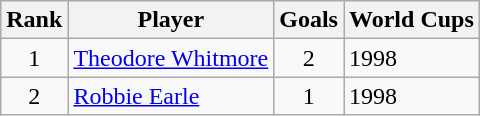<table class="wikitable" style="text-align: left;">
<tr>
<th>Rank</th>
<th>Player</th>
<th>Goals</th>
<th>World Cups</th>
</tr>
<tr>
<td align=center>1</td>
<td><a href='#'>Theodore Whitmore</a></td>
<td align=center>2</td>
<td>1998</td>
</tr>
<tr>
<td align=center>2</td>
<td><a href='#'>Robbie Earle</a></td>
<td align=center>1</td>
<td>1998</td>
</tr>
</table>
